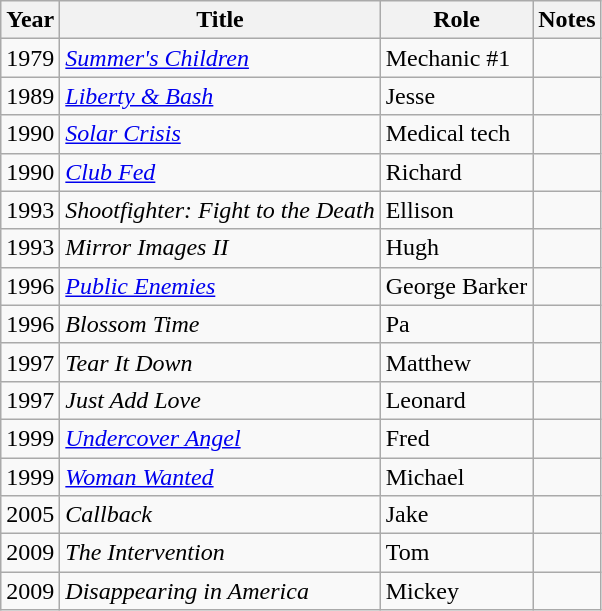<table class="wikitable sortable">
<tr>
<th>Year</th>
<th>Title</th>
<th>Role</th>
<th>Notes</th>
</tr>
<tr>
<td>1979</td>
<td><em><a href='#'>Summer's Children</a></em></td>
<td>Mechanic #1</td>
<td></td>
</tr>
<tr>
<td>1989</td>
<td><em><a href='#'>Liberty & Bash</a></em></td>
<td>Jesse</td>
<td></td>
</tr>
<tr>
<td>1990</td>
<td><a href='#'><em>Solar Crisis</em></a></td>
<td>Medical tech</td>
<td></td>
</tr>
<tr>
<td>1990</td>
<td><a href='#'><em>Club Fed</em></a></td>
<td>Richard</td>
<td></td>
</tr>
<tr>
<td>1993</td>
<td><em>Shootfighter: Fight to the Death</em></td>
<td>Ellison</td>
<td></td>
</tr>
<tr>
<td>1993</td>
<td><em>Mirror Images II</em></td>
<td>Hugh</td>
<td></td>
</tr>
<tr>
<td>1996</td>
<td><a href='#'><em>Public Enemies</em></a></td>
<td>George Barker</td>
<td></td>
</tr>
<tr>
<td>1996</td>
<td><em>Blossom Time</em></td>
<td>Pa</td>
<td></td>
</tr>
<tr>
<td>1997</td>
<td><em>Tear It Down</em></td>
<td>Matthew</td>
<td></td>
</tr>
<tr>
<td>1997</td>
<td><em>Just Add Love</em></td>
<td>Leonard</td>
<td></td>
</tr>
<tr>
<td>1999</td>
<td><a href='#'><em>Undercover Angel</em></a></td>
<td>Fred</td>
<td></td>
</tr>
<tr>
<td>1999</td>
<td><em><a href='#'>Woman Wanted</a></em></td>
<td>Michael</td>
<td></td>
</tr>
<tr>
<td>2005</td>
<td><em>Callback</em></td>
<td>Jake</td>
<td></td>
</tr>
<tr>
<td>2009</td>
<td><em>The Intervention</em></td>
<td>Tom</td>
<td></td>
</tr>
<tr>
<td>2009</td>
<td><em>Disappearing in America</em></td>
<td>Mickey</td>
<td></td>
</tr>
</table>
